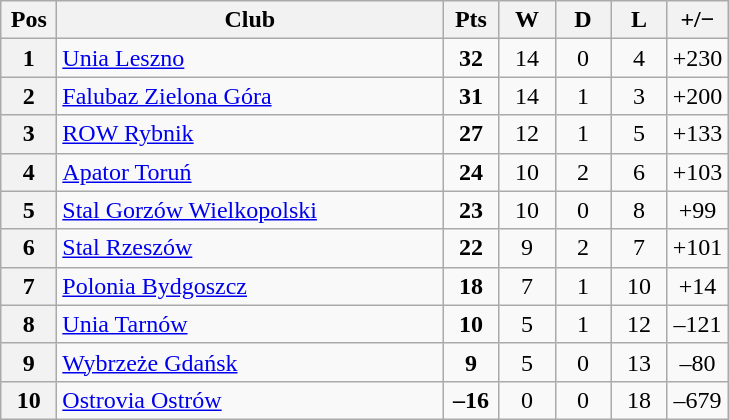<table class="wikitable">
<tr>
<th width=30>Pos</th>
<th width=250>Club</th>
<th width=30>Pts</th>
<th width=30>W</th>
<th width=30>D</th>
<th width=30>L</th>
<th width=30>+/−</th>
</tr>
<tr align=center>
<th>1</th>
<td align=left><a href='#'>Unia Leszno</a></td>
<td><strong>32</strong></td>
<td>14</td>
<td>0</td>
<td>4</td>
<td>+230</td>
</tr>
<tr align=center>
<th>2</th>
<td align=left><a href='#'>Falubaz Zielona Góra</a></td>
<td><strong>31</strong></td>
<td>14</td>
<td>1</td>
<td>3</td>
<td>+200</td>
</tr>
<tr align=center>
<th>3</th>
<td align=left><a href='#'>ROW Rybnik</a></td>
<td><strong>27</strong></td>
<td>12</td>
<td>1</td>
<td>5</td>
<td>+133</td>
</tr>
<tr align=center>
<th>4</th>
<td align=left><a href='#'>Apator Toruń</a></td>
<td><strong>24</strong></td>
<td>10</td>
<td>2</td>
<td>6</td>
<td>+103</td>
</tr>
<tr align=center>
<th>5</th>
<td align=left><a href='#'>Stal Gorzów Wielkopolski</a></td>
<td><strong>23</strong></td>
<td>10</td>
<td>0</td>
<td>8</td>
<td>+99</td>
</tr>
<tr align=center>
<th>6</th>
<td align=left><a href='#'>Stal Rzeszów</a></td>
<td><strong>22</strong></td>
<td>9</td>
<td>2</td>
<td>7</td>
<td>+101</td>
</tr>
<tr align=center>
<th>7</th>
<td align=left><a href='#'>Polonia Bydgoszcz</a></td>
<td><strong>18</strong></td>
<td>7</td>
<td>1</td>
<td>10</td>
<td>+14</td>
</tr>
<tr align=center>
<th>8</th>
<td align=left><a href='#'>Unia Tarnów</a></td>
<td><strong>10</strong></td>
<td>5</td>
<td>1</td>
<td>12</td>
<td>–121</td>
</tr>
<tr align=center>
<th>9</th>
<td align=left><a href='#'>Wybrzeże Gdańsk</a></td>
<td><strong>9</strong></td>
<td>5</td>
<td>0</td>
<td>13</td>
<td>–80</td>
</tr>
<tr align=center>
<th>10</th>
<td align=left><a href='#'>Ostrovia Ostrów</a></td>
<td><strong>–16</strong></td>
<td>0</td>
<td>0</td>
<td>18</td>
<td>–679</td>
</tr>
</table>
